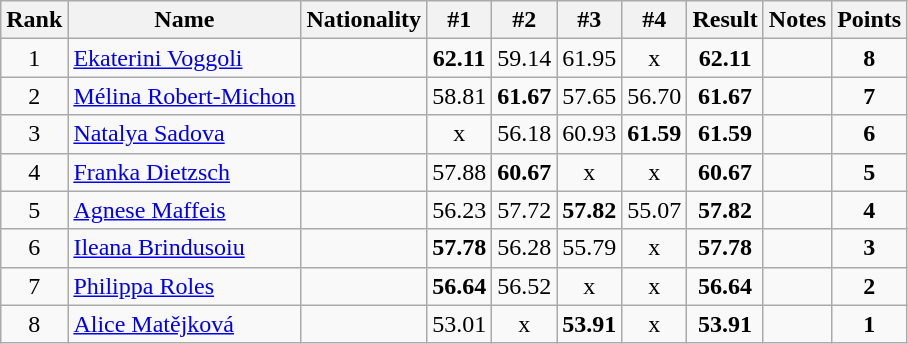<table class="wikitable sortable" style="text-align:center">
<tr>
<th>Rank</th>
<th>Name</th>
<th>Nationality</th>
<th>#1</th>
<th>#2</th>
<th>#3</th>
<th>#4</th>
<th>Result</th>
<th>Notes</th>
<th>Points</th>
</tr>
<tr>
<td>1</td>
<td align=left><a href='#'>Ekaterini Voggoli</a></td>
<td align=left></td>
<td><strong>62.11</strong></td>
<td>59.14</td>
<td>61.95</td>
<td>x</td>
<td><strong>62.11</strong></td>
<td></td>
<td><strong>8</strong></td>
</tr>
<tr>
<td>2</td>
<td align=left><a href='#'>Mélina Robert-Michon</a></td>
<td align=left></td>
<td>58.81</td>
<td><strong>61.67</strong></td>
<td>57.65</td>
<td>56.70</td>
<td><strong>61.67</strong></td>
<td></td>
<td><strong>7</strong></td>
</tr>
<tr>
<td>3</td>
<td align=left><a href='#'>Natalya Sadova</a></td>
<td align=left></td>
<td>x</td>
<td>56.18</td>
<td>60.93</td>
<td><strong>61.59</strong></td>
<td><strong>61.59</strong></td>
<td></td>
<td><strong>6</strong></td>
</tr>
<tr>
<td>4</td>
<td align=left><a href='#'>Franka Dietzsch</a></td>
<td align=left></td>
<td>57.88</td>
<td><strong>60.67</strong></td>
<td>x</td>
<td>x</td>
<td><strong>60.67</strong></td>
<td></td>
<td><strong>5</strong></td>
</tr>
<tr>
<td>5</td>
<td align=left><a href='#'>Agnese Maffeis</a></td>
<td align=left></td>
<td>56.23</td>
<td>57.72</td>
<td><strong>57.82</strong></td>
<td>55.07</td>
<td><strong>57.82</strong></td>
<td></td>
<td><strong>4</strong></td>
</tr>
<tr>
<td>6</td>
<td align=left><a href='#'>Ileana Brindusoiu</a></td>
<td align=left></td>
<td><strong>57.78</strong></td>
<td>56.28</td>
<td>55.79</td>
<td>x</td>
<td><strong>57.78</strong></td>
<td></td>
<td><strong>3</strong></td>
</tr>
<tr>
<td>7</td>
<td align=left><a href='#'>Philippa Roles</a></td>
<td align=left></td>
<td><strong>56.64</strong></td>
<td>56.52</td>
<td>x</td>
<td>x</td>
<td><strong>56.64</strong></td>
<td></td>
<td><strong>2</strong></td>
</tr>
<tr>
<td>8</td>
<td align=left><a href='#'>Alice Matějková</a></td>
<td align=left></td>
<td>53.01</td>
<td>x</td>
<td><strong>53.91</strong></td>
<td>x</td>
<td><strong>53.91</strong></td>
<td></td>
<td><strong>1</strong></td>
</tr>
</table>
